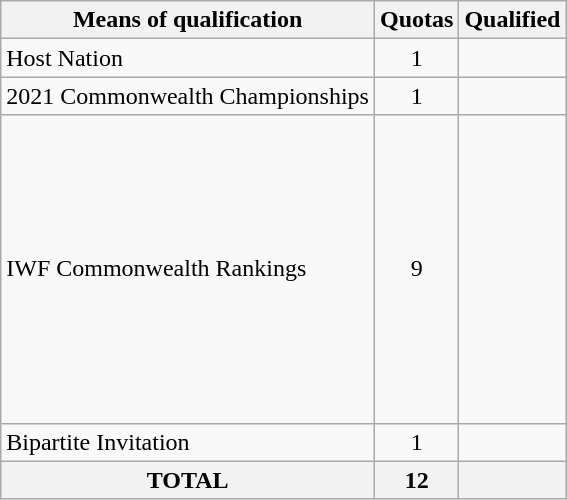<table class = "wikitable">
<tr>
<th>Means of qualification</th>
<th>Quotas</th>
<th>Qualified</th>
</tr>
<tr>
<td>Host Nation</td>
<td align="center">1</td>
<td></td>
</tr>
<tr>
<td>2021 Commonwealth Championships</td>
<td align="center">1</td>
<td></td>
</tr>
<tr>
<td>IWF Commonwealth Rankings</td>
<td align="center">9</td>
<td><br><br><em></em><br><br><br><br><br><br><s></s><br><br><br><s></s></td>
</tr>
<tr>
<td>Bipartite Invitation</td>
<td align="center">1</td>
<td></td>
</tr>
<tr>
<th>TOTAL</th>
<th>12</th>
<th></th>
</tr>
</table>
